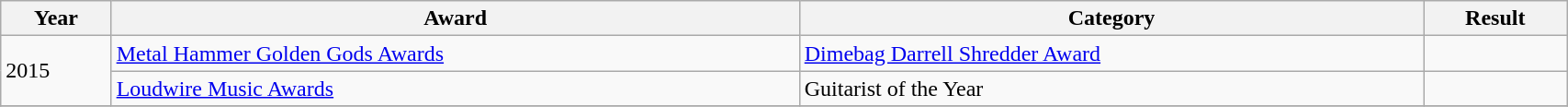<table class="wikitable" style="width:90%;">
<tr>
<th>Year</th>
<th>Award</th>
<th>Category</th>
<th>Result</th>
</tr>
<tr>
<td rowspan="2">2015</td>
<td><a href='#'>Metal Hammer Golden Gods Awards</a></td>
<td><a href='#'>Dimebag Darrell Shredder Award</a></td>
<td></td>
</tr>
<tr>
<td><a href='#'>Loudwire Music Awards</a></td>
<td>Guitarist of the Year</td>
<td></td>
</tr>
<tr>
</tr>
</table>
